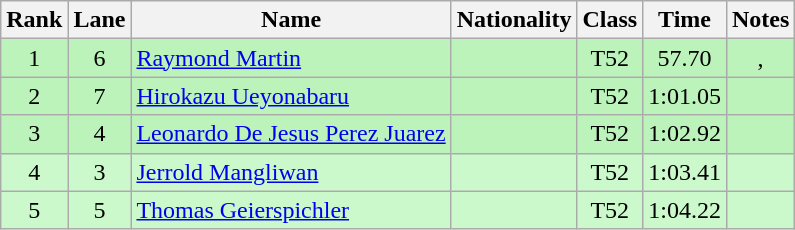<table class="wikitable sortable" style="text-align:center">
<tr>
<th>Rank</th>
<th>Lane</th>
<th>Name</th>
<th>Nationality</th>
<th>Class</th>
<th>Time</th>
<th>Notes</th>
</tr>
<tr bgcolor=bbf3bb>
<td>1</td>
<td>6</td>
<td align="left"><a href='#'>Raymond Martin</a></td>
<td align="left"></td>
<td>T52</td>
<td>57.70</td>
<td>, </td>
</tr>
<tr bgcolor=bbf3bb>
<td>2</td>
<td>7</td>
<td align="left"><a href='#'>Hirokazu Ueyonabaru</a></td>
<td align="left"></td>
<td>T52</td>
<td>1:01.05</td>
<td></td>
</tr>
<tr bgcolor=bbf3bb>
<td>3</td>
<td>4</td>
<td align="left"><a href='#'>Leonardo De Jesus Perez Juarez</a></td>
<td align="left"></td>
<td>T52</td>
<td>1:02.92</td>
<td></td>
</tr>
<tr bgcolor=ccf9cc>
<td>4</td>
<td>3</td>
<td align="left"><a href='#'>Jerrold Mangliwan</a></td>
<td align="left"></td>
<td>T52</td>
<td>1:03.41</td>
<td></td>
</tr>
<tr bgcolor=ccf9cc>
<td>5</td>
<td>5</td>
<td align="left"><a href='#'>Thomas Geierspichler</a></td>
<td align="left"></td>
<td>T52</td>
<td>1:04.22</td>
<td></td>
</tr>
</table>
